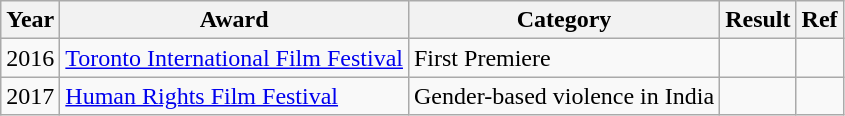<table class="wikitable">
<tr>
<th>Year</th>
<th>Award</th>
<th>Category</th>
<th>Result</th>
<th>Ref</th>
</tr>
<tr>
<td>2016</td>
<td><a href='#'>Toronto International Film Festival</a></td>
<td>First Premiere</td>
<td></td>
<td></td>
</tr>
<tr>
<td>2017</td>
<td><a href='#'>Human Rights Film Festival</a></td>
<td>Gender-based violence in India</td>
<td></td>
<td></td>
</tr>
</table>
